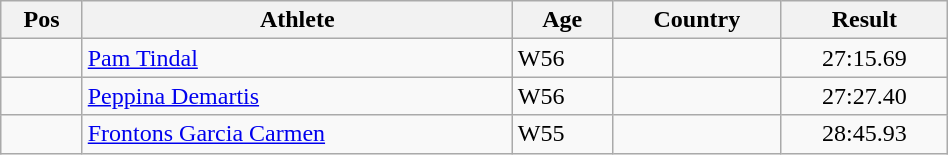<table class="wikitable"  style="text-align:center; width:50%;">
<tr>
<th>Pos</th>
<th>Athlete</th>
<th>Age</th>
<th>Country</th>
<th>Result</th>
</tr>
<tr>
<td align=center></td>
<td align=left><a href='#'>Pam Tindal</a></td>
<td align=left>W56</td>
<td align=left></td>
<td>27:15.69</td>
</tr>
<tr>
<td align=center></td>
<td align=left><a href='#'>Peppina Demartis</a></td>
<td align=left>W56</td>
<td align=left></td>
<td>27:27.40</td>
</tr>
<tr>
<td align=center></td>
<td align=left><a href='#'>Frontons Garcia Carmen</a></td>
<td align=left>W55</td>
<td align=left></td>
<td>28:45.93</td>
</tr>
</table>
